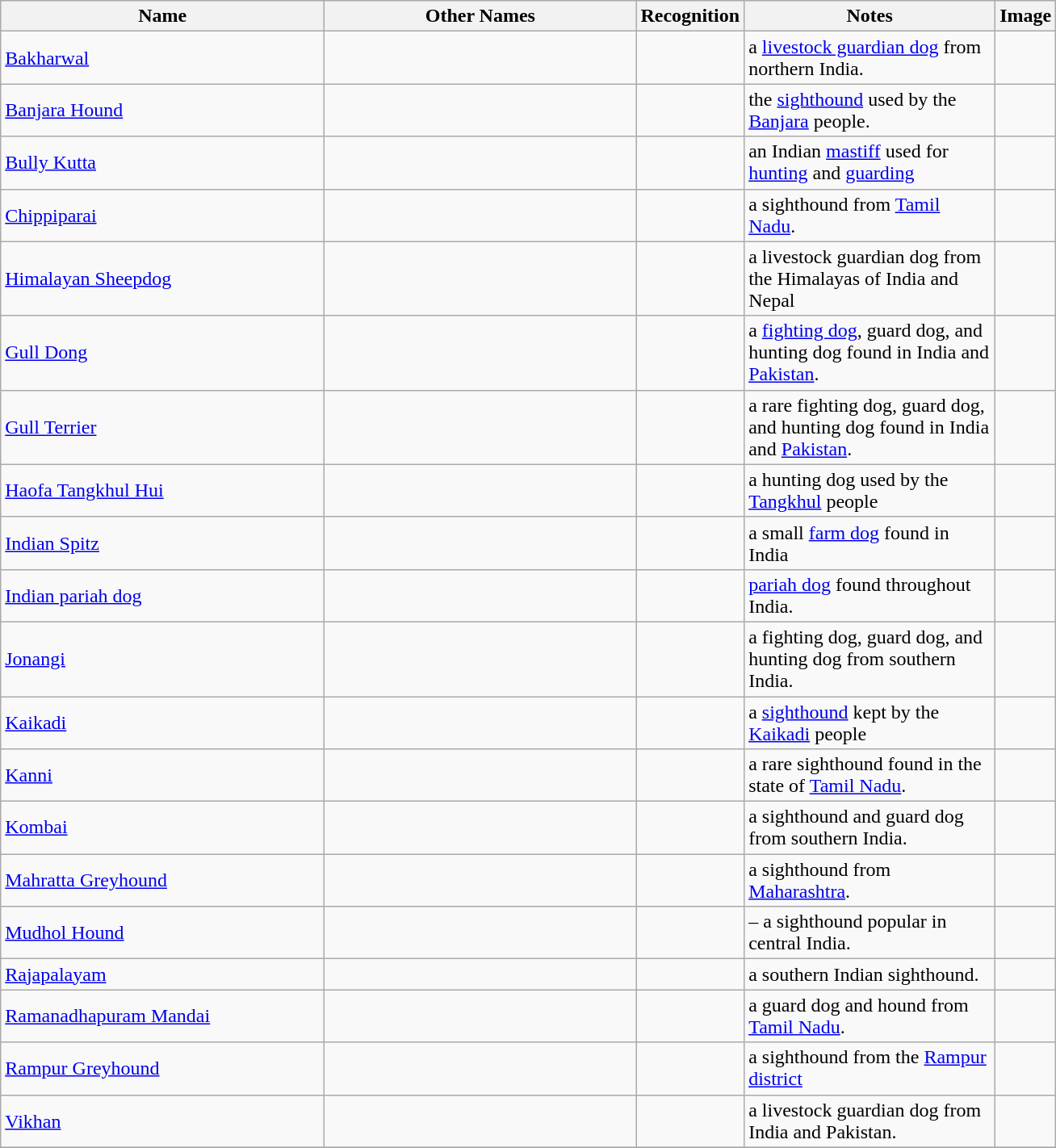<table class="wikitable sortable">
<tr>
<th style="width: 260px;">Name</th>
<th style="width: 250px;">Other Names</th>
<th style="width: 80px;">Recognition</th>
<th class="unsortable" style="width: 200px;">Notes</th>
<th class="unsortable">Image</th>
</tr>
<tr>
<td><a href='#'>Bakharwal</a></td>
<td></td>
<td></td>
<td>a <a href='#'>livestock guardian dog</a> from northern India.</td>
<td></td>
</tr>
<tr>
<td><a href='#'>Banjara Hound</a></td>
<td></td>
<td></td>
<td>the <a href='#'>sighthound</a> used by the <a href='#'>Banjara</a> people.</td>
<td></td>
</tr>
<tr>
<td><a href='#'>Bully Kutta</a></td>
<td></td>
<td></td>
<td>an Indian <a href='#'>mastiff</a> used for <a href='#'>hunting</a> and <a href='#'>guarding</a></td>
<td></td>
</tr>
<tr>
<td><a href='#'>Chippiparai</a></td>
<td></td>
<td></td>
<td>a sighthound from <a href='#'>Tamil Nadu</a>. </td>
<td></td>
</tr>
<tr>
<td><a href='#'>Himalayan Sheepdog</a></td>
<td></td>
<td></td>
<td>a livestock guardian dog from the Himalayas of India and Nepal </td>
<td></td>
</tr>
<tr>
<td><a href='#'>Gull Dong</a></td>
<td></td>
<td></td>
<td>a <a href='#'>fighting dog</a>, guard dog, and hunting dog found in India and <a href='#'>Pakistan</a>.</td>
<td></td>
</tr>
<tr>
<td><a href='#'>Gull Terrier</a></td>
<td></td>
<td></td>
<td>a rare fighting dog, guard dog, and hunting dog found in India and <a href='#'>Pakistan</a>.</td>
<td></td>
</tr>
<tr>
<td><a href='#'>Haofa Tangkhul Hui</a></td>
<td></td>
<td></td>
<td>a hunting dog used by the <a href='#'>Tangkhul</a> people</td>
<td></td>
</tr>
<tr>
<td><a href='#'>Indian Spitz</a></td>
<td></td>
<td></td>
<td>a small <a href='#'>farm dog</a> found in India</td>
<td></td>
</tr>
<tr>
<td><a href='#'>Indian pariah dog</a></td>
<td></td>
<td></td>
<td><a href='#'>pariah dog</a> found throughout India.</td>
<td></td>
</tr>
<tr>
<td><a href='#'>Jonangi</a></td>
<td></td>
<td></td>
<td>a fighting dog, guard dog, and hunting dog from southern India.</td>
<td></td>
</tr>
<tr>
<td><a href='#'>Kaikadi</a></td>
<td></td>
<td></td>
<td>a <a href='#'>sighthound</a> kept by the <a href='#'>Kaikadi</a> people</td>
<td></td>
</tr>
<tr>
<td><a href='#'>Kanni</a></td>
<td></td>
<td></td>
<td>a rare sighthound found in the state of <a href='#'>Tamil Nadu</a>.</td>
<td></td>
</tr>
<tr>
<td><a href='#'>Kombai</a></td>
<td></td>
<td></td>
<td>a sighthound and guard dog from southern India.</td>
<td></td>
</tr>
<tr>
<td><a href='#'>Mahratta Greyhound</a></td>
<td></td>
<td></td>
<td>a sighthound from <a href='#'>Maharashtra</a>.</td>
<td></td>
</tr>
<tr>
<td><a href='#'>Mudhol Hound</a></td>
<td></td>
<td></td>
<td>– a sighthound popular in central India. </td>
<td></td>
</tr>
<tr>
<td><a href='#'>Rajapalayam</a></td>
<td></td>
<td></td>
<td>a southern Indian sighthound. </td>
<td></td>
</tr>
<tr>
<td><a href='#'>Ramanadhapuram Mandai</a></td>
<td></td>
<td></td>
<td>a guard dog and hound from <a href='#'>Tamil Nadu</a>.</td>
<td></td>
</tr>
<tr>
<td><a href='#'>Rampur Greyhound</a></td>
<td></td>
<td></td>
<td>a sighthound from the <a href='#'>Rampur district</a> </td>
<td></td>
</tr>
<tr>
<td><a href='#'>Vikhan</a></td>
<td></td>
<td></td>
<td>a livestock guardian dog from India and Pakistan.</td>
<td></td>
</tr>
<tr>
</tr>
</table>
